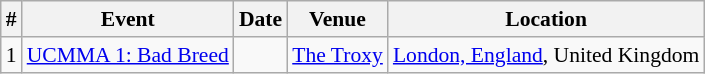<table class="sortable wikitable succession-box" style="font-size:90%;">
<tr>
<th scope="col">#</th>
<th scope="col">Event</th>
<th scope="col">Date</th>
<th scope="col">Venue</th>
<th scope="col">Location</th>
</tr>
<tr>
<td align=center>1</td>
<td><a href='#'>UCMMA 1: Bad Breed</a></td>
<td></td>
<td><a href='#'>The Troxy</a></td>
<td><a href='#'>London, England</a>, United Kingdom</td>
</tr>
</table>
